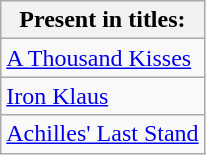<table class="wikitable">
<tr>
<th>Present in titles:</th>
</tr>
<tr>
<td><a href='#'>A Thousand Kisses</a></td>
</tr>
<tr>
<td><a href='#'>Iron Klaus</a></td>
</tr>
<tr>
<td><a href='#'>Achilles' Last Stand</a></td>
</tr>
</table>
